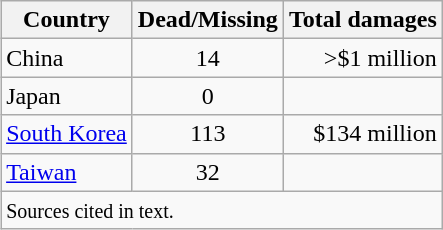<table class="wikitable" style="float:right; margin:0 0 0.5em 1em; float:right;">
<tr style="text-align:center;">
<th><strong>Country</strong></th>
<th>Dead/Missing</th>
<th>Total damages</th>
</tr>
<tr>
<td>China</td>
<td align="center">14</td>
<td align="right">>$1 million</td>
</tr>
<tr>
<td>Japan</td>
<td align="center">0</td>
<td></td>
</tr>
<tr>
<td><a href='#'>South Korea</a></td>
<td align="center">113</td>
<td align="right">$134 million</td>
</tr>
<tr>
<td><a href='#'>Taiwan</a></td>
<td align="center">32</td>
<td></td>
</tr>
<tr>
<td colspan = 9><small>Sources cited in text.</small></td>
</tr>
</table>
